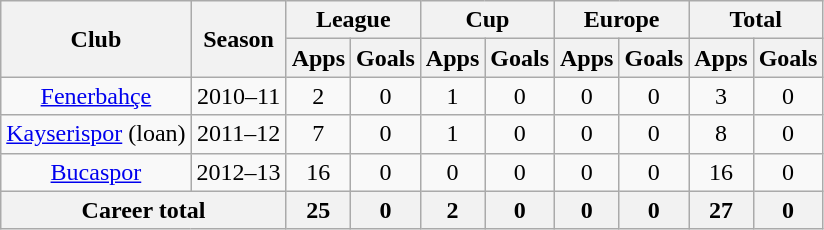<table class="wikitable" style="text-align:center">
<tr>
<th rowspan="2">Club</th>
<th rowspan="2">Season</th>
<th colspan="2">League</th>
<th colspan="2">Cup</th>
<th colspan="2">Europe</th>
<th colspan="3">Total</th>
</tr>
<tr>
<th>Apps</th>
<th>Goals</th>
<th>Apps</th>
<th>Goals</th>
<th>Apps</th>
<th>Goals</th>
<th>Apps</th>
<th>Goals</th>
</tr>
<tr>
<td><a href='#'>Fenerbahçe</a></td>
<td>2010–11</td>
<td>2</td>
<td>0</td>
<td>1</td>
<td>0</td>
<td>0</td>
<td>0</td>
<td>3</td>
<td>0</td>
</tr>
<tr>
<td><a href='#'>Kayserispor</a> (loan)</td>
<td>2011–12</td>
<td>7</td>
<td>0</td>
<td>1</td>
<td>0</td>
<td>0</td>
<td>0</td>
<td>8</td>
<td>0</td>
</tr>
<tr>
<td><a href='#'>Bucaspor</a></td>
<td>2012–13</td>
<td>16</td>
<td>0</td>
<td>0</td>
<td>0</td>
<td>0</td>
<td>0</td>
<td>16</td>
<td>0</td>
</tr>
<tr>
<th colspan="2">Career total</th>
<th>25</th>
<th>0</th>
<th>2</th>
<th>0</th>
<th>0</th>
<th>0</th>
<th>27</th>
<th>0</th>
</tr>
</table>
